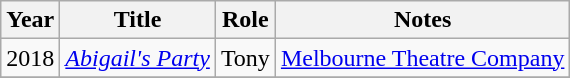<table class="wikitable">
<tr>
<th>Year</th>
<th>Title</th>
<th>Role</th>
<th>Notes</th>
</tr>
<tr>
<td>2018</td>
<td><em><a href='#'>Abigail's Party</a></em></td>
<td>Tony</td>
<td><a href='#'>Melbourne Theatre Company</a></td>
</tr>
<tr>
</tr>
</table>
